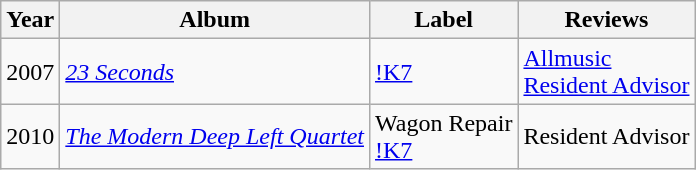<table class="wikitable" style="text-align:left;">
<tr>
<th>Year</th>
<th>Album</th>
<th>Label</th>
<th>Reviews</th>
</tr>
<tr>
<td>2007</td>
<td><em><a href='#'>23 Seconds</a></em></td>
<td><a href='#'>!K7</a></td>
<td><a href='#'>Allmusic</a> <br><a href='#'>Resident Advisor</a> </td>
</tr>
<tr>
<td>2010</td>
<td><em><a href='#'>The Modern Deep Left Quartet</a></em></td>
<td>Wagon Repair<br><a href='#'>!K7</a></td>
<td>Resident Advisor </td>
</tr>
</table>
